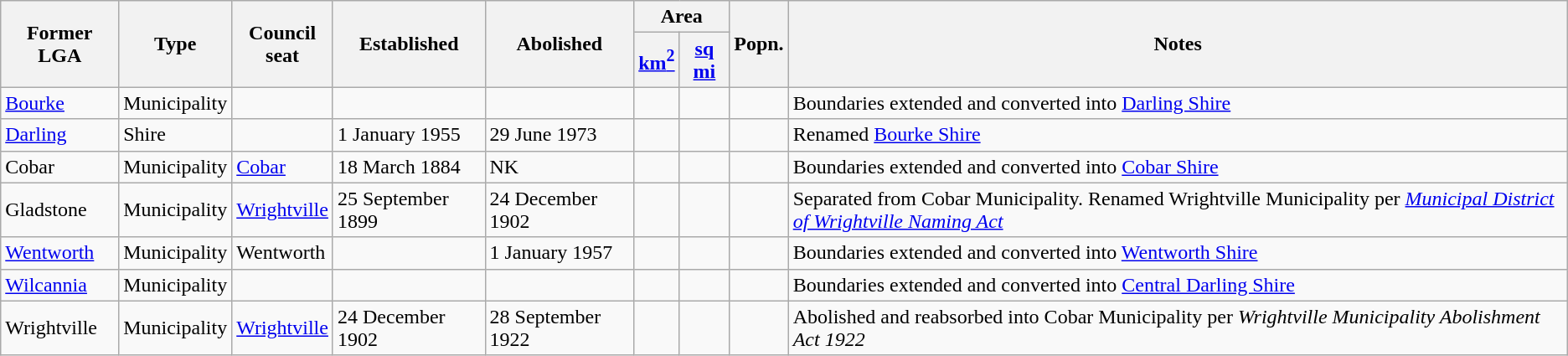<table class="wikitable sortable">
<tr>
<th rowspan="2">Former LGA</th>
<th rowspan="2">Type</th>
<th rowspan="2">Council<br>seat</th>
<th rowspan="2">Established</th>
<th rowspan="2">Abolished</th>
<th colspan="2">Area</th>
<th rowspan="2">Popn.<br></th>
<th rowspan="2">Notes</th>
</tr>
<tr>
<th><a href='#'>km<sup>2</sup></a></th>
<th><a href='#'>sq mi</a></th>
</tr>
<tr>
<td><a href='#'>Bourke</a></td>
<td>Municipality</td>
<td></td>
<td></td>
<td></td>
<td></td>
<td></td>
<td></td>
<td>Boundaries extended and converted into <a href='#'>Darling Shire</a></td>
</tr>
<tr>
<td><a href='#'>Darling</a></td>
<td>Shire</td>
<td></td>
<td>1 January 1955</td>
<td>29 June 1973</td>
<td></td>
<td></td>
<td></td>
<td>Renamed <a href='#'>Bourke Shire</a></td>
</tr>
<tr>
<td>Cobar</td>
<td>Municipality</td>
<td><a href='#'>Cobar</a></td>
<td>18 March 1884</td>
<td>NK</td>
<td></td>
<td></td>
<td></td>
<td>Boundaries extended and converted into <a href='#'>Cobar Shire</a></td>
</tr>
<tr>
<td>Gladstone</td>
<td>Municipality</td>
<td><a href='#'>Wrightville</a></td>
<td>25 September 1899</td>
<td>24 December 1902</td>
<td></td>
<td></td>
<td></td>
<td>Separated from Cobar Municipality. Renamed Wrightville Municipality per <em><a href='#'>Municipal District of Wrightville Naming Act</a></em></td>
</tr>
<tr>
<td><a href='#'>Wentworth</a></td>
<td>Municipality</td>
<td>Wentworth</td>
<td></td>
<td>1 January 1957</td>
<td></td>
<td></td>
<td></td>
<td>Boundaries extended and converted into <a href='#'>Wentworth Shire</a></td>
</tr>
<tr>
<td><a href='#'>Wilcannia</a></td>
<td>Municipality</td>
<td></td>
<td></td>
<td></td>
<td></td>
<td></td>
<td></td>
<td>Boundaries extended and converted into <a href='#'>Central Darling Shire</a></td>
</tr>
<tr>
<td>Wrightville</td>
<td>Municipality</td>
<td><a href='#'>Wrightville</a></td>
<td>24 December 1902</td>
<td>28 September 1922</td>
<td></td>
<td></td>
<td></td>
<td>Abolished and reabsorbed into Cobar Municipality per <em>Wrightville Municipality Abolishment Act 1922</em></td>
</tr>
</table>
